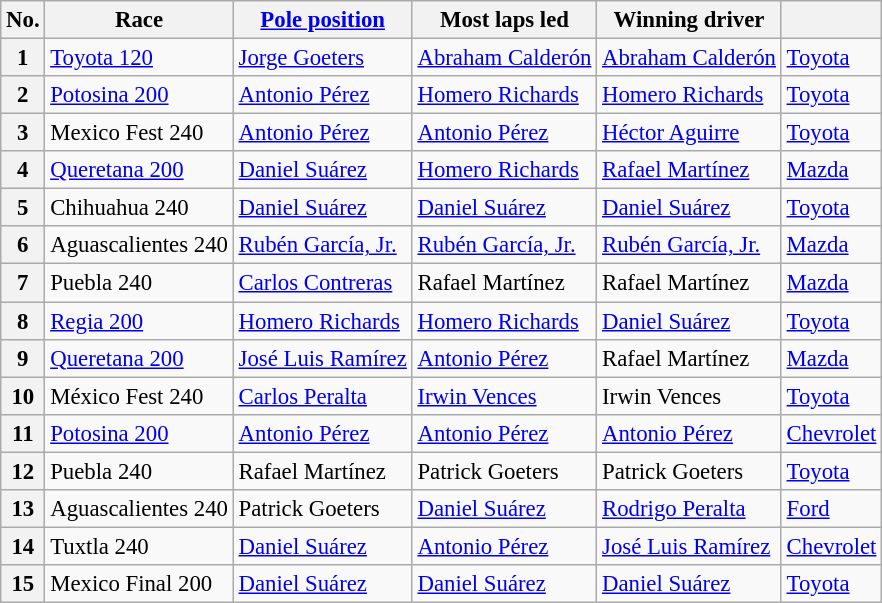<table class="wikitable sortable" style="font-size:95%">
<tr>
<th>No.</th>
<th>Race</th>
<th><a href='#'>Pole position</a></th>
<th>Most laps led</th>
<th>Winning driver</th>
<th></th>
</tr>
<tr>
<th>1</th>
<td><a href='#'>Toyota 120</a></td>
<td><a href='#'>Jorge Goeters</a></td>
<td><a href='#'>Abraham Calderón</a></td>
<td><a href='#'>Abraham Calderón</a></td>
<td><a href='#'>Toyota</a></td>
</tr>
<tr>
<th>2</th>
<td><a href='#'>Potosina 200</a></td>
<td><a href='#'>Antonio Pérez</a></td>
<td><a href='#'>Homero Richards</a></td>
<td><a href='#'>Homero Richards</a></td>
<td><a href='#'>Toyota</a></td>
</tr>
<tr>
<th>3</th>
<td>Mexico Fest 240</td>
<td><a href='#'>Antonio Pérez</a></td>
<td><a href='#'>Antonio Pérez</a></td>
<td><a href='#'>Héctor Aguirre</a></td>
<td><a href='#'>Toyota</a></td>
</tr>
<tr>
<th>4</th>
<td><a href='#'>Queretana 200</a></td>
<td><a href='#'>Daniel Suárez</a></td>
<td><a href='#'>Homero Richards</a></td>
<td><a href='#'>Rafael Martínez</a></td>
<td><a href='#'>Mazda</a></td>
</tr>
<tr>
<th>5</th>
<td>Chihuahua 240</td>
<td><a href='#'>Daniel Suárez</a></td>
<td><a href='#'>Daniel Suárez</a></td>
<td><a href='#'>Daniel Suárez</a></td>
<td><a href='#'>Toyota</a></td>
</tr>
<tr>
<th>6</th>
<td>Aguascalientes 240</td>
<td><a href='#'>Rubén García, Jr.</a></td>
<td><a href='#'>Rubén García, Jr.</a></td>
<td><a href='#'>Rubén García, Jr.</a></td>
<td><a href='#'>Mazda</a></td>
</tr>
<tr>
<th>7</th>
<td>Puebla 240</td>
<td><a href='#'>Carlos Contreras</a></td>
<td>Rafael Martínez</td>
<td>Rafael Martínez</td>
<td><a href='#'>Mazda</a></td>
</tr>
<tr>
<th>8</th>
<td><a href='#'>Regia 200</a></td>
<td><a href='#'>Homero Richards</a></td>
<td><a href='#'>Homero Richards</a></td>
<td><a href='#'>Daniel Suárez</a></td>
<td><a href='#'>Toyota</a></td>
</tr>
<tr>
<th>9</th>
<td><a href='#'>Queretana 200</a></td>
<td><a href='#'>José Luis Ramírez</a></td>
<td><a href='#'>Antonio Pérez</a></td>
<td>Rafael Martínez</td>
<td><a href='#'>Mazda</a></td>
</tr>
<tr>
<th>10</th>
<td>México Fest 240</td>
<td><a href='#'>Carlos Peralta</a></td>
<td><a href='#'>Irwin Vences</a></td>
<td>Irwin Vences</td>
<td><a href='#'>Toyota</a></td>
</tr>
<tr>
<th>11</th>
<td><a href='#'>Potosina 200</a></td>
<td><a href='#'>Antonio Pérez</a></td>
<td><a href='#'>Antonio Pérez</a></td>
<td><a href='#'>Antonio Pérez</a></td>
<td><a href='#'>Chevrolet</a></td>
</tr>
<tr>
<th>12</th>
<td>Puebla 240</td>
<td>Rafael Martínez</td>
<td>Patrick Goeters</td>
<td>Patrick Goeters</td>
<td><a href='#'>Toyota</a></td>
</tr>
<tr>
<th>13</th>
<td>Aguascalientes 240</td>
<td>Patrick Goeters</td>
<td><a href='#'>Daniel Suárez</a></td>
<td><a href='#'>Rodrigo Peralta</a></td>
<td><a href='#'>Ford</a></td>
</tr>
<tr>
<th>14</th>
<td>Tuxtla 240</td>
<td><a href='#'>Daniel Suárez</a></td>
<td><a href='#'>Antonio Pérez</a></td>
<td><a href='#'>José Luis Ramírez</a></td>
<td><a href='#'>Chevrolet</a></td>
</tr>
<tr>
<th>15</th>
<td>Mexico Final 200</td>
<td><a href='#'>Daniel Suárez</a></td>
<td><a href='#'>Daniel Suárez</a></td>
<td><a href='#'>Daniel Suárez</a></td>
<td><a href='#'>Toyota</a></td>
</tr>
</table>
